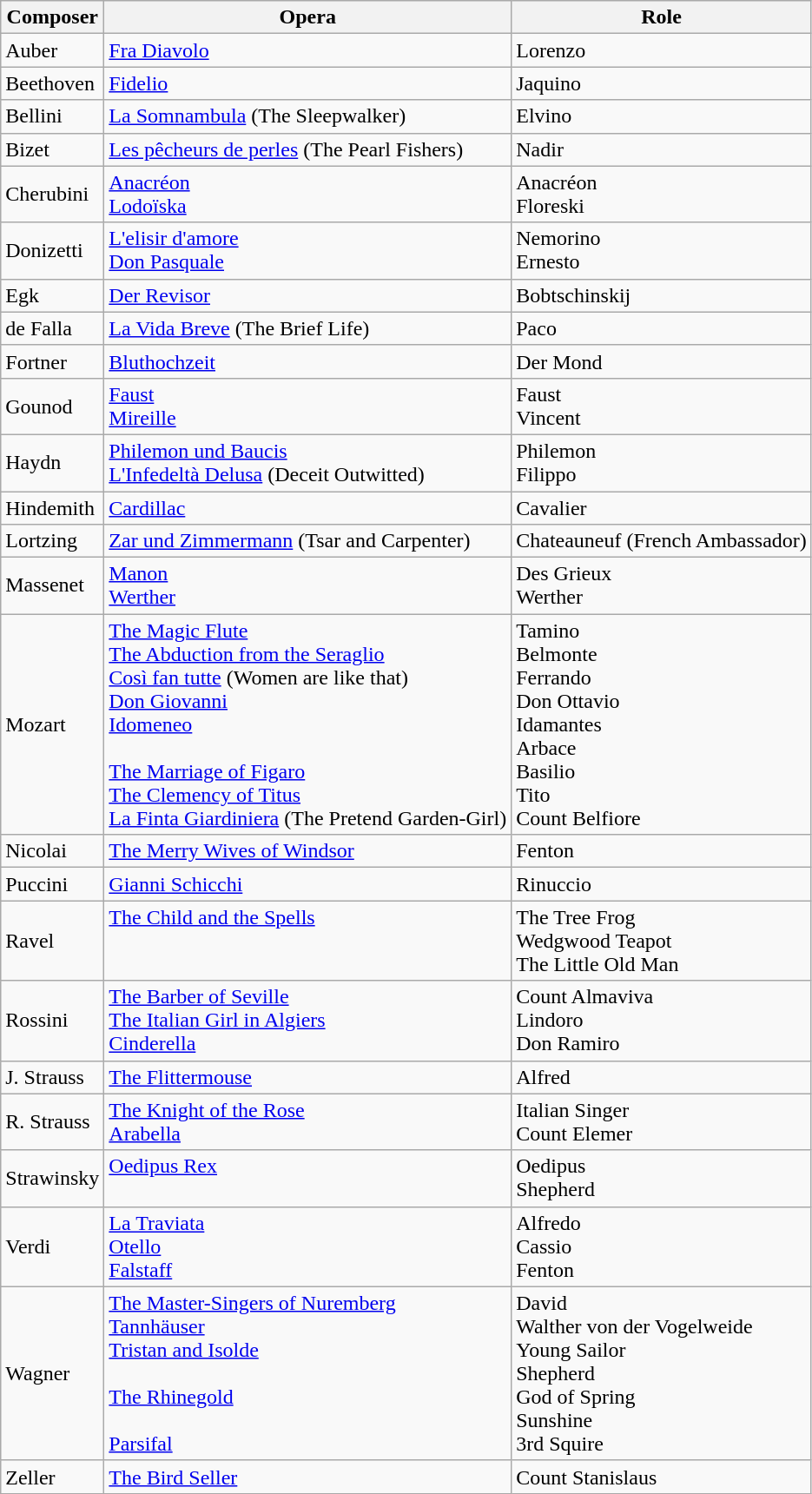<table class="wikitable">
<tr>
<th>Composer</th>
<th>Opera</th>
<th>Role</th>
</tr>
<tr>
<td>Auber</td>
<td><a href='#'>Fra Diavolo</a></td>
<td>Lorenzo</td>
</tr>
<tr>
<td>Beethoven</td>
<td><a href='#'>Fidelio</a></td>
<td>Jaquino</td>
</tr>
<tr>
<td>Bellini</td>
<td><a href='#'>La Somnambula</a> (The Sleepwalker)</td>
<td>Elvino</td>
</tr>
<tr>
<td>Bizet</td>
<td><a href='#'>Les pêcheurs de perles</a> (The Pearl Fishers)</td>
<td>Nadir</td>
</tr>
<tr>
<td>Cherubini</td>
<td><a href='#'>Anacréon</a><br><a href='#'>Lodoïska</a></td>
<td>Anacréon<br>Floreski</td>
</tr>
<tr>
<td>Donizetti</td>
<td><a href='#'>L'elisir d'amore</a><br><a href='#'>Don Pasquale</a></td>
<td>Nemorino<br>Ernesto</td>
</tr>
<tr>
<td>Egk</td>
<td><a href='#'>Der Revisor</a></td>
<td>Bobtschinskij</td>
</tr>
<tr>
<td>de Falla</td>
<td><a href='#'>La Vida Breve</a> (The Brief Life)</td>
<td>Paco</td>
</tr>
<tr>
<td>Fortner</td>
<td><a href='#'>Bluthochzeit</a></td>
<td>Der Mond</td>
</tr>
<tr>
<td>Gounod</td>
<td><a href='#'>Faust</a><br><a href='#'>Mireille</a></td>
<td>Faust<br>Vincent</td>
</tr>
<tr>
<td>Haydn</td>
<td><a href='#'>Philemon und Baucis</a><br><a href='#'>L'Infedeltà Delusa</a> (Deceit Outwitted)</td>
<td>Philemon<br>Filippo</td>
</tr>
<tr>
<td>Hindemith</td>
<td><a href='#'>Cardillac</a></td>
<td>Cavalier</td>
</tr>
<tr>
<td>Lortzing</td>
<td><a href='#'>Zar und Zimmermann</a> (Tsar and Carpenter)</td>
<td>Chateauneuf (French Ambassador)</td>
</tr>
<tr>
<td>Massenet</td>
<td><a href='#'>Manon</a><br><a href='#'>Werther</a></td>
<td>Des Grieux<br>Werther</td>
</tr>
<tr>
<td>Mozart</td>
<td><a href='#'>The Magic Flute</a><br><a href='#'>The Abduction from the Seraglio</a><br><a href='#'>Così fan tutte</a> (Women are like that)<br><a href='#'>Don Giovanni</a><br><a href='#'>Idomeneo</a><br><br><a href='#'>The Marriage of Figaro</a><br><a href='#'>The Clemency of Titus</a><br><a href='#'>La Finta Giardiniera</a> (The Pretend Garden-Girl)</td>
<td>Tamino<br>Belmonte<br>Ferrando<br>Don Ottavio<br>Idamantes<br>Arbace<br>Basilio<br>Tito<br>Count Belfiore</td>
</tr>
<tr>
<td>Nicolai</td>
<td><a href='#'>The Merry Wives of Windsor</a></td>
<td>Fenton</td>
</tr>
<tr>
<td>Puccini</td>
<td><a href='#'>Gianni Schicchi</a></td>
<td>Rinuccio</td>
</tr>
<tr>
<td>Ravel</td>
<td><a href='#'>The Child and the Spells</a><br><br><br></td>
<td>The Tree Frog<br>Wedgwood Teapot<br>The Little Old Man</td>
</tr>
<tr>
<td>Rossini</td>
<td><a href='#'>The Barber of Seville</a><br><a href='#'>The Italian Girl in Algiers</a><br><a href='#'>Cinderella</a></td>
<td>Count Almaviva<br>Lindoro<br>Don Ramiro</td>
</tr>
<tr>
<td>J. Strauss</td>
<td><a href='#'>The Flittermouse</a></td>
<td>Alfred</td>
</tr>
<tr>
<td>R. Strauss</td>
<td><a href='#'>The Knight of the Rose</a><br><a href='#'>Arabella</a></td>
<td>Italian Singer<br>Count Elemer</td>
</tr>
<tr>
<td>Strawinsky</td>
<td><a href='#'>Oedipus Rex</a><br><br></td>
<td>Oedipus<br>Shepherd</td>
</tr>
<tr>
<td>Verdi</td>
<td><a href='#'>La Traviata</a><br><a href='#'>Otello</a><br><a href='#'>Falstaff</a></td>
<td>Alfredo<br>Cassio<br>Fenton</td>
</tr>
<tr>
<td>Wagner</td>
<td><a href='#'>The Master-Singers of Nuremberg</a><br><a href='#'>Tannhäuser</a><br><a href='#'>Tristan and Isolde</a><br><br><a href='#'>The Rhinegold</a><br><br><a href='#'>Parsifal</a></td>
<td>David<br>Walther von der Vogelweide<br>Young Sailor<br>Shepherd<br>God of Spring<br>Sunshine<br>3rd Squire</td>
</tr>
<tr>
<td>Zeller</td>
<td><a href='#'>The Bird Seller</a></td>
<td>Count Stanislaus</td>
</tr>
</table>
